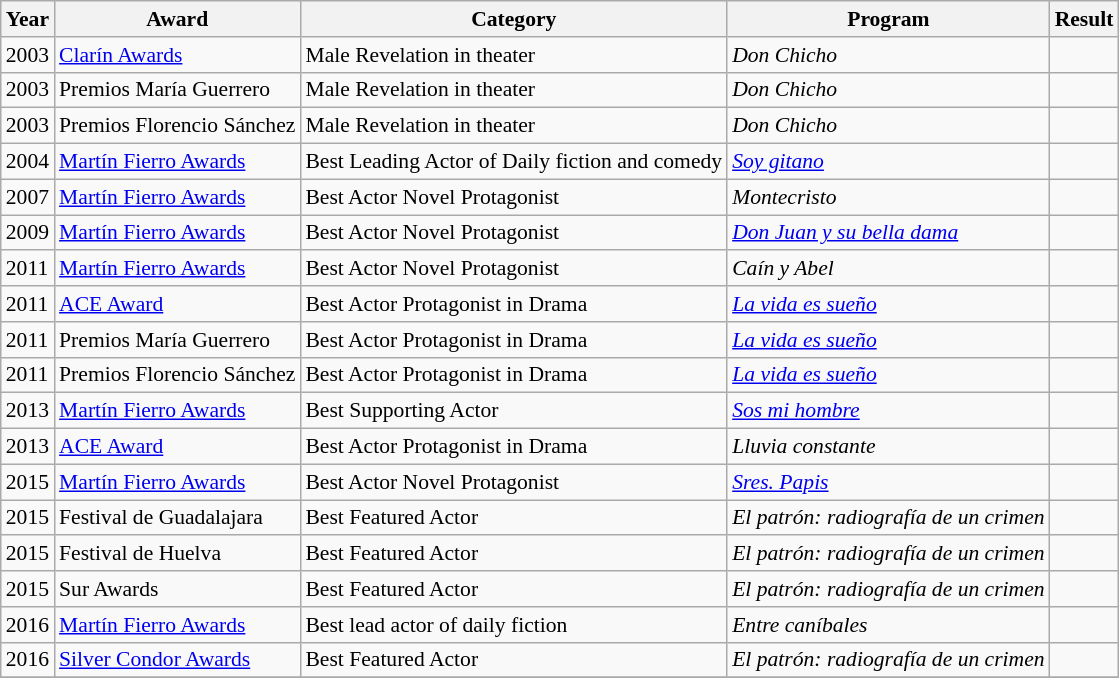<table class="wikitable" style="font-size: 90%;">
<tr>
<th>Year</th>
<th>Award</th>
<th>Category</th>
<th>Program</th>
<th>Result</th>
</tr>
<tr>
<td>2003</td>
<td><a href='#'>Clarín Awards</a></td>
<td>Male Revelation in theater</td>
<td><em>Don Chicho</em></td>
<td></td>
</tr>
<tr>
<td>2003</td>
<td>Premios María Guerrero</td>
<td>Male Revelation in theater</td>
<td><em>Don Chicho</em></td>
<td></td>
</tr>
<tr>
<td>2003</td>
<td>Premios Florencio Sánchez</td>
<td>Male Revelation in theater</td>
<td><em>Don Chicho</em></td>
<td></td>
</tr>
<tr>
<td>2004</td>
<td><a href='#'>Martín Fierro Awards</a></td>
<td>Best Leading Actor of Daily fiction and comedy</td>
<td><em><a href='#'>Soy gitano</a></em></td>
<td></td>
</tr>
<tr>
<td>2007</td>
<td><a href='#'>Martín Fierro Awards</a></td>
<td>Best Actor Novel Protagonist</td>
<td><em>Montecristo</em></td>
<td></td>
</tr>
<tr>
<td>2009</td>
<td><a href='#'>Martín Fierro Awards</a></td>
<td>Best Actor Novel Protagonist</td>
<td><em><a href='#'>Don Juan y su bella dama</a></em></td>
<td></td>
</tr>
<tr>
<td>2011</td>
<td><a href='#'>Martín Fierro Awards</a></td>
<td>Best Actor Novel Protagonist</td>
<td><em>Caín y Abel</em></td>
<td></td>
</tr>
<tr>
<td>2011</td>
<td><a href='#'>ACE Award</a></td>
<td>Best Actor Protagonist in Drama</td>
<td><em><a href='#'>La vida es sueño</a></em></td>
<td></td>
</tr>
<tr>
<td>2011</td>
<td>Premios María Guerrero</td>
<td>Best Actor Protagonist in Drama</td>
<td><em><a href='#'>La vida es sueño</a></em></td>
<td></td>
</tr>
<tr>
<td>2011</td>
<td>Premios Florencio Sánchez</td>
<td>Best Actor Protagonist in Drama</td>
<td><em><a href='#'>La vida es sueño</a></em></td>
<td></td>
</tr>
<tr>
<td>2013</td>
<td><a href='#'>Martín Fierro Awards</a></td>
<td>Best Supporting Actor</td>
<td><em><a href='#'>Sos mi hombre</a></em></td>
<td></td>
</tr>
<tr>
<td>2013</td>
<td><a href='#'>ACE Award</a></td>
<td>Best Actor Protagonist in Drama</td>
<td><em>Lluvia constante</em></td>
<td></td>
</tr>
<tr>
<td>2015</td>
<td><a href='#'>Martín Fierro Awards</a></td>
<td>Best Actor Novel Protagonist</td>
<td><em><a href='#'>Sres. Papis</a></em></td>
<td></td>
</tr>
<tr>
<td>2015</td>
<td>Festival de Guadalajara</td>
<td>Best Featured Actor</td>
<td><em>El patrón: radiografía de un crimen</em></td>
<td></td>
</tr>
<tr>
<td>2015</td>
<td>Festival de Huelva</td>
<td>Best Featured Actor</td>
<td><em>El patrón: radiografía de un crimen</em></td>
<td></td>
</tr>
<tr>
<td>2015</td>
<td>Sur Awards</td>
<td>Best Featured Actor</td>
<td><em>El patrón: radiografía de un crimen</em></td>
<td></td>
</tr>
<tr>
<td>2016</td>
<td><a href='#'>Martín Fierro Awards</a></td>
<td>Best lead actor of daily fiction</td>
<td><em>Entre caníbales</em></td>
<td></td>
</tr>
<tr>
<td>2016</td>
<td><a href='#'>Silver Condor Awards</a></td>
<td>Best Featured Actor</td>
<td><em>El patrón: radiografía de un crimen</em></td>
<td></td>
</tr>
<tr>
</tr>
</table>
